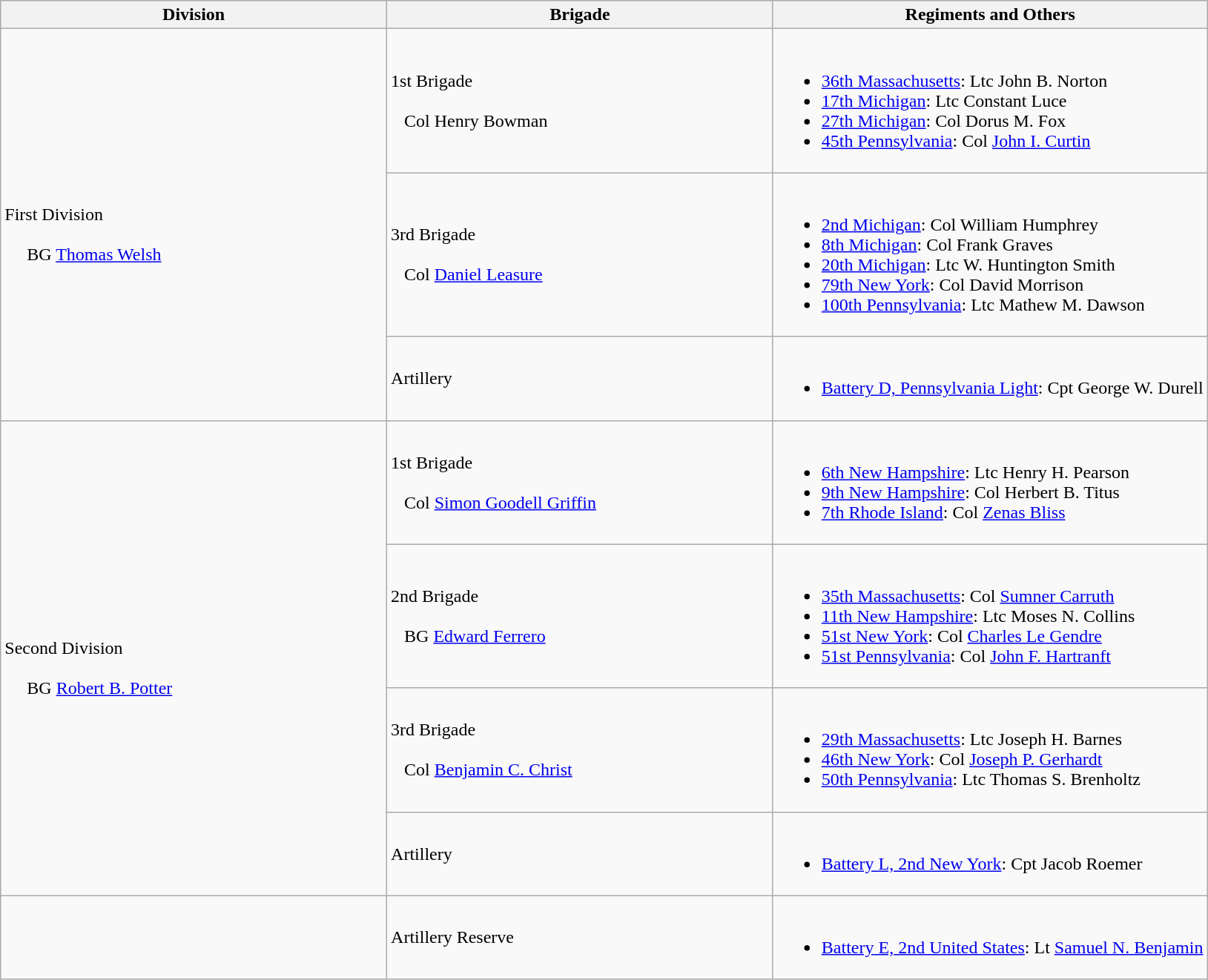<table class="wikitable">
<tr>
<th width=32%>Division</th>
<th width=32%>Brigade</th>
<th>Regiments and Others</th>
</tr>
<tr>
<td rowspan=3><br>First Division<br><br>    
BG <a href='#'>Thomas Welsh</a></td>
<td>1st Brigade<br><br>  
Col Henry Bowman</td>
<td><br><ul><li><a href='#'>36th Massachusetts</a>: Ltc John B. Norton</li><li><a href='#'>17th Michigan</a>: Ltc Constant Luce</li><li><a href='#'>27th Michigan</a>: Col Dorus M. Fox</li><li><a href='#'>45th Pennsylvania</a>: Col <a href='#'>John I. Curtin</a></li></ul></td>
</tr>
<tr>
<td>3rd Brigade<br><br>  
Col <a href='#'>Daniel Leasure</a></td>
<td><br><ul><li><a href='#'>2nd Michigan</a>: Col William Humphrey</li><li><a href='#'>8th Michigan</a>: Col Frank Graves</li><li><a href='#'>20th Michigan</a>: Ltc W. Huntington Smith</li><li><a href='#'>79th New York</a>: Col David Morrison</li><li><a href='#'>100th Pennsylvania</a>: Ltc Mathew M. Dawson</li></ul></td>
</tr>
<tr>
<td>Artillery</td>
<td><br><ul><li><a href='#'>Battery D, Pennsylvania Light</a>: Cpt George W. Durell</li></ul></td>
</tr>
<tr>
<td rowspan=4><br>Second Division<br><br>    
BG <a href='#'>Robert B. Potter</a></td>
<td>1st Brigade<br><br>  
Col <a href='#'>Simon Goodell Griffin</a></td>
<td><br><ul><li><a href='#'>6th New Hampshire</a>: Ltc Henry H. Pearson</li><li><a href='#'>9th New Hampshire</a>: Col Herbert B. Titus</li><li><a href='#'>7th Rhode Island</a>: Col <a href='#'>Zenas Bliss</a></li></ul></td>
</tr>
<tr>
<td>2nd Brigade<br><br>  
BG <a href='#'>Edward Ferrero</a></td>
<td><br><ul><li><a href='#'>35th Massachusetts</a>: Col <a href='#'>Sumner Carruth</a></li><li><a href='#'>11th New Hampshire</a>: Ltc Moses N. Collins</li><li><a href='#'>51st New York</a>: Col <a href='#'>Charles Le Gendre</a></li><li><a href='#'>51st Pennsylvania</a>: Col <a href='#'>John F. Hartranft</a></li></ul></td>
</tr>
<tr>
<td>3rd Brigade<br><br>  
Col <a href='#'>Benjamin C. Christ</a></td>
<td><br><ul><li><a href='#'>29th Massachusetts</a>: Ltc Joseph H. Barnes</li><li><a href='#'>46th New York</a>: Col <a href='#'>Joseph P. Gerhardt</a></li><li><a href='#'>50th Pennsylvania</a>: Ltc Thomas S. Brenholtz</li></ul></td>
</tr>
<tr>
<td>Artillery</td>
<td><br><ul><li><a href='#'>Battery L, 2nd New York</a>: Cpt Jacob Roemer</li></ul></td>
</tr>
<tr>
<td></td>
<td>Artillery Reserve</td>
<td><br><ul><li><a href='#'>Battery E, 2nd United States</a>: Lt <a href='#'>Samuel N. Benjamin</a></li></ul></td>
</tr>
</table>
